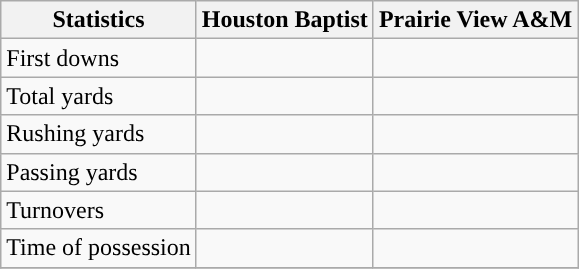<table class="wikitable">
<tr>
<th>Statistics</th>
<th>Houston Baptist</th>
<th>Prairie View A&M</th>
</tr>
<tr>
<td>First downs</td>
<td> </td>
<td> </td>
</tr>
<tr>
<td>Total yards</td>
<td> </td>
<td> </td>
</tr>
<tr>
<td>Rushing yards</td>
<td> </td>
<td> </td>
</tr>
<tr>
<td>Passing yards</td>
<td> </td>
<td> </td>
</tr>
<tr>
<td>Turnovers</td>
<td> </td>
<td> </td>
</tr>
<tr>
<td>Time of possession</td>
<td> </td>
<td> </td>
</tr>
<tr>
</tr>
</table>
